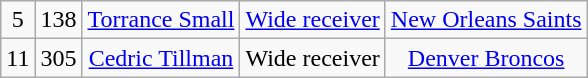<table class="wikitable" style="text-align:center">
<tr>
<td>5</td>
<td>138</td>
<td><a href='#'>Torrance Small</a></td>
<td><a href='#'>Wide receiver</a></td>
<td><a href='#'>New Orleans Saints</a></td>
</tr>
<tr>
<td>11</td>
<td>305</td>
<td><a href='#'>Cedric Tillman</a></td>
<td>Wide receiver</td>
<td><a href='#'>Denver Broncos</a></td>
</tr>
</table>
